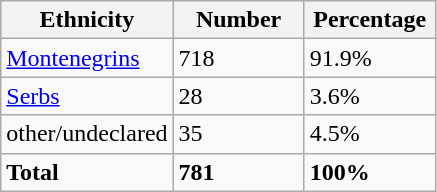<table class="wikitable">
<tr>
<th width="100px">Ethnicity</th>
<th width="80px">Number</th>
<th width="80px">Percentage</th>
</tr>
<tr>
<td><a href='#'>Montenegrins</a></td>
<td>718</td>
<td>91.9%</td>
</tr>
<tr>
<td><a href='#'>Serbs</a></td>
<td>28</td>
<td>3.6%</td>
</tr>
<tr>
<td>other/undeclared</td>
<td>35</td>
<td>4.5%</td>
</tr>
<tr>
<td><strong>Total</strong></td>
<td><strong>781</strong></td>
<td><strong>100%</strong></td>
</tr>
</table>
